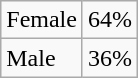<table class="wikitable">
<tr>
<td>Female</td>
<td>64%</td>
</tr>
<tr>
<td>Male</td>
<td>36%</td>
</tr>
</table>
